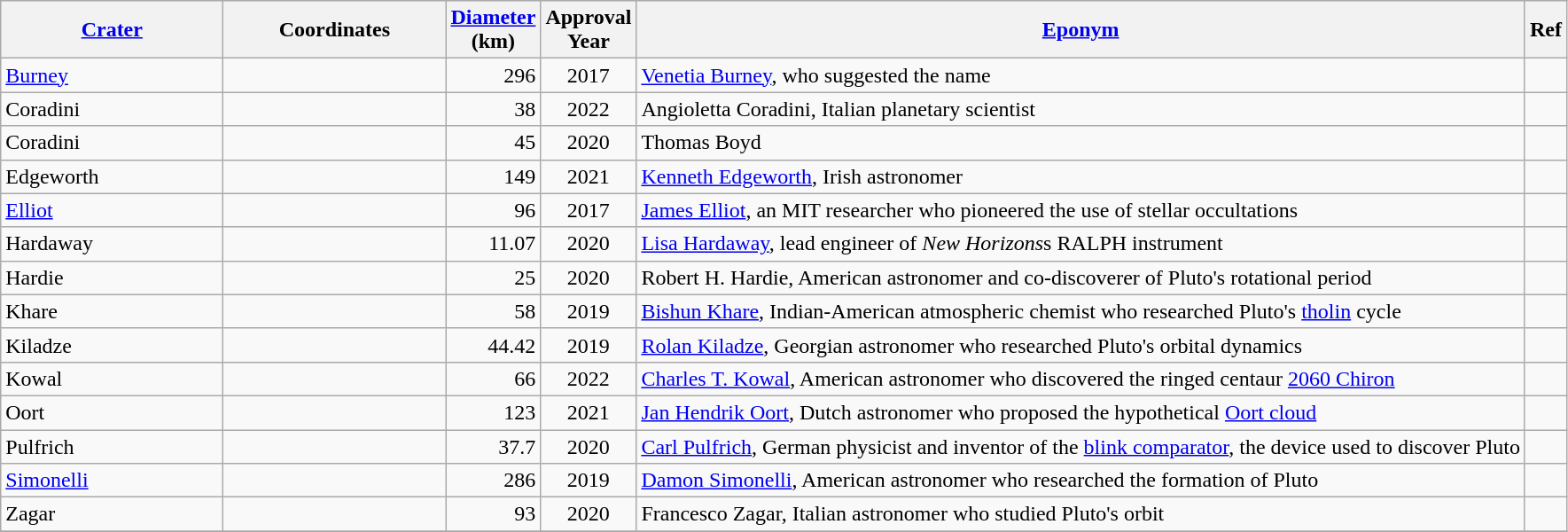<table class="wikitable sortable" style="min-width: 90%">
<tr>
<th style="width:10em"><a href='#'>Crater</a></th>
<th style="width:10em">Coordinates</th>
<th><a href='#'>Diameter</a><br>(km)</th>
<th>Approval<br>Year</th>
<th class="unsortable"><a href='#'>Eponym</a></th>
<th class="unsortable">Ref</th>
</tr>
<tr id="Burney ">
<td><a href='#'>Burney</a></td>
<td></td>
<td align=right>296</td>
<td align=center>2017</td>
<td><a href='#'>Venetia Burney</a>, who suggested the name </td>
<td></td>
</tr>
<tr id="Coradini">
<td>Coradini</td>
<td></td>
<td align=right>38</td>
<td align=center>2022</td>
<td>Angioletta Coradini, Italian planetary scientist</td>
<td></td>
</tr>
<tr id="Coughlin">
<td>Coradini</td>
<td></td>
<td align=right>45</td>
<td align=center>2020</td>
<td>Thomas Boyd</td>
<td></td>
</tr>
<tr id="Edgeworth">
<td>Edgeworth</td>
<td></td>
<td align=right>149</td>
<td align=center>2021</td>
<td><a href='#'>Kenneth Edgeworth</a>, Irish astronomer</td>
<td></td>
</tr>
<tr id="Elliot">
<td><a href='#'>Elliot</a></td>
<td></td>
<td align=right>96</td>
<td align=center>2017</td>
<td><a href='#'>James Elliot</a>, an MIT researcher who pioneered the use of stellar occultations</td>
<td></td>
</tr>
<tr id="Hardaway">
<td>Hardaway</td>
<td></td>
<td align=right>11.07</td>
<td align=center>2020</td>
<td><a href='#'>Lisa Hardaway</a>, lead engineer of <em>New Horizons</em>s RALPH instrument</td>
<td></td>
</tr>
<tr id="Hardie">
<td>Hardie</td>
<td></td>
<td align=right>25</td>
<td align=center>2020</td>
<td>Robert H. Hardie, American astronomer and co-discoverer of Pluto's rotational period</td>
<td></td>
</tr>
<tr id="Khare">
<td>Khare</td>
<td></td>
<td align=right>58</td>
<td align=center>2019</td>
<td><a href='#'>Bishun Khare</a>, Indian-American atmospheric chemist who researched Pluto's <a href='#'>tholin</a> cycle</td>
<td></td>
</tr>
<tr id="Kiladze">
<td>Kiladze</td>
<td></td>
<td align=right>44.42</td>
<td align=center>2019</td>
<td><a href='#'>Rolan Kiladze</a>, Georgian astronomer who researched Pluto's orbital dynamics</td>
<td></td>
</tr>
<tr id="Kowal">
<td>Kowal</td>
<td></td>
<td align=right>66</td>
<td align=center>2022</td>
<td><a href='#'>Charles T. Kowal</a>, American astronomer who discovered the ringed centaur <a href='#'>2060 Chiron</a></td>
<td></td>
</tr>
<tr id="Oort">
<td>Oort</td>
<td></td>
<td align=right>123</td>
<td align=center>2021</td>
<td><a href='#'>Jan Hendrik Oort</a>, Dutch astronomer who proposed the hypothetical <a href='#'>Oort cloud</a></td>
<td></td>
</tr>
<tr id="Pulfrich">
<td>Pulfrich</td>
<td></td>
<td align=right>37.7</td>
<td align=center>2020</td>
<td><a href='#'>Carl Pulfrich</a>, German physicist and inventor of the <a href='#'>blink comparator</a>, the device used to discover Pluto</td>
<td></td>
</tr>
<tr id="Simonelli">
<td><a href='#'>Simonelli</a></td>
<td></td>
<td align=right>286</td>
<td align=center>2019</td>
<td><a href='#'>Damon Simonelli</a>, American astronomer who researched the formation of Pluto</td>
<td></td>
</tr>
<tr id="Zagar">
<td>Zagar</td>
<td></td>
<td align=right>93</td>
<td align=center>2020</td>
<td>Francesco Zagar, Italian astronomer who studied Pluto's orbit</td>
<td></td>
</tr>
<tr id="craterName">
</tr>
</table>
